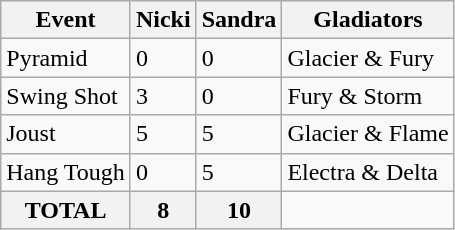<table class="wikitable">
<tr>
<th>Event</th>
<th>Nicki</th>
<th>Sandra</th>
<th>Gladiators</th>
</tr>
<tr>
<td>Pyramid</td>
<td>0</td>
<td>0</td>
<td>Glacier & Fury</td>
</tr>
<tr>
<td>Swing Shot</td>
<td>3</td>
<td>0</td>
<td>Fury & Storm</td>
</tr>
<tr>
<td>Joust</td>
<td>5</td>
<td>5</td>
<td>Glacier & Flame</td>
</tr>
<tr>
<td>Hang Tough</td>
<td>0</td>
<td>5</td>
<td>Electra & Delta</td>
</tr>
<tr>
<th>TOTAL</th>
<th>8</th>
<th>10</th>
</tr>
</table>
